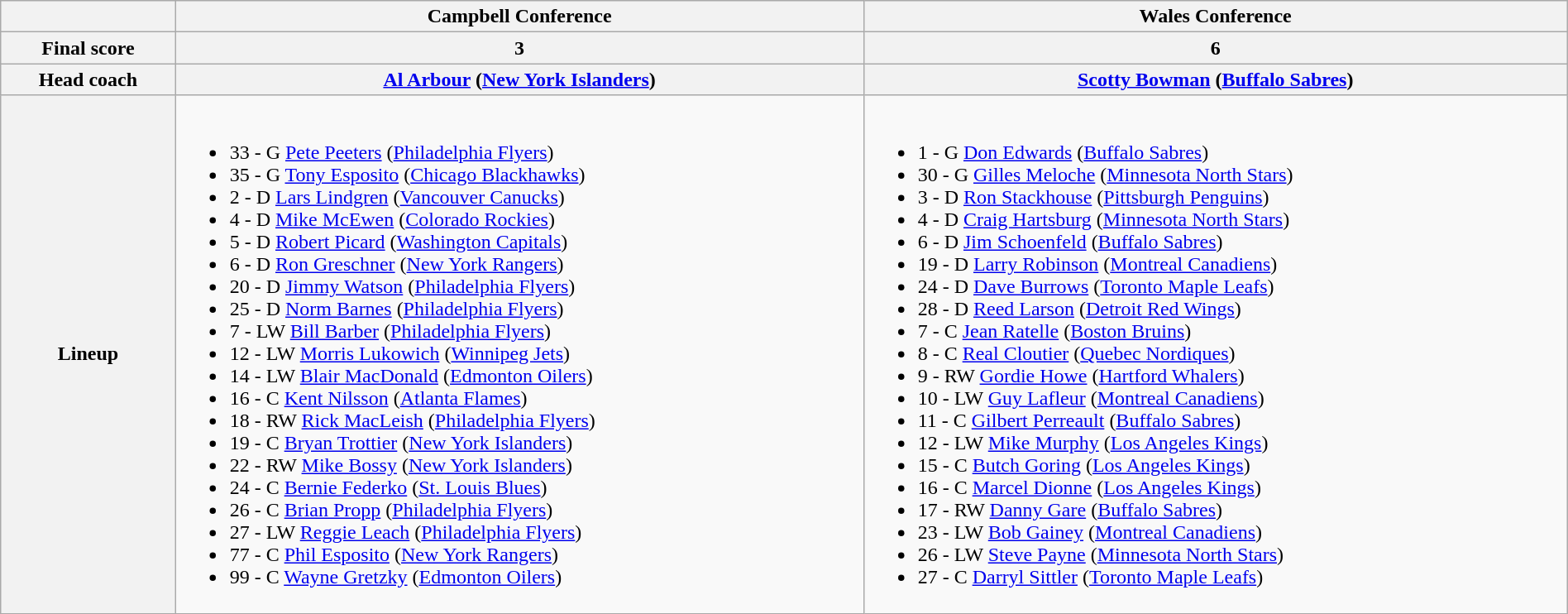<table class="wikitable" style="width:100%">
<tr>
<th></th>
<th>Campbell Conference</th>
<th>Wales Conference</th>
</tr>
<tr>
<th>Final score</th>
<th>3</th>
<th>6</th>
</tr>
<tr>
<th>Head coach</th>
<th>  <a href='#'>Al Arbour</a> (<a href='#'>New York Islanders</a>)</th>
<th>  <a href='#'>Scotty Bowman</a> (<a href='#'>Buffalo Sabres</a>)</th>
</tr>
<tr>
<th>Lineup</th>
<td><br><ul><li> 33 - G <a href='#'>Pete Peeters</a>  (<a href='#'>Philadelphia Flyers</a>)</li><li> 35 - G <a href='#'>Tony Esposito</a>  (<a href='#'>Chicago Blackhawks</a>)</li><li> 2 - D <a href='#'>Lars Lindgren</a>  (<a href='#'>Vancouver Canucks</a>)</li><li> 4 - D <a href='#'>Mike McEwen</a>  (<a href='#'>Colorado Rockies</a>)</li><li> 5 - D <a href='#'>Robert Picard</a>  (<a href='#'>Washington Capitals</a>)</li><li> 6 - D <a href='#'>Ron Greschner</a>  (<a href='#'>New York Rangers</a>)</li><li> 20 - D <a href='#'>Jimmy Watson</a>  (<a href='#'>Philadelphia Flyers</a>)</li><li> 25 - D <a href='#'>Norm Barnes</a>  (<a href='#'>Philadelphia Flyers</a>)</li><li> 7 - LW <a href='#'>Bill Barber</a>  (<a href='#'>Philadelphia Flyers</a>)</li><li> 12 - LW <a href='#'>Morris Lukowich</a>  (<a href='#'>Winnipeg Jets</a>)</li><li> 14 - LW <a href='#'>Blair MacDonald</a>  (<a href='#'>Edmonton Oilers</a>)</li><li> 16 - C <a href='#'>Kent Nilsson</a>  (<a href='#'>Atlanta Flames</a>)</li><li> 18 - RW <a href='#'>Rick MacLeish</a>  (<a href='#'>Philadelphia Flyers</a>)</li><li> 19 - C <a href='#'>Bryan Trottier</a>  (<a href='#'>New York Islanders</a>)</li><li> 22 - RW <a href='#'>Mike Bossy</a>  (<a href='#'>New York Islanders</a>)</li><li> 24 - C <a href='#'>Bernie Federko</a>  (<a href='#'>St. Louis Blues</a>)</li><li> 26 - C <a href='#'>Brian Propp</a>  (<a href='#'>Philadelphia Flyers</a>)</li><li> 27 - LW <a href='#'>Reggie Leach</a>  (<a href='#'>Philadelphia Flyers</a>)</li><li> 77 - C <a href='#'>Phil Esposito</a>  (<a href='#'>New York Rangers</a>)</li><li> 99 - C <a href='#'>Wayne Gretzky</a>  (<a href='#'>Edmonton Oilers</a>)</li></ul></td>
<td><br><ul><li> 1 - G <a href='#'>Don Edwards</a>  (<a href='#'>Buffalo Sabres</a>)</li><li> 30 - G <a href='#'>Gilles Meloche</a>  (<a href='#'>Minnesota North Stars</a>)</li><li> 3 - D <a href='#'>Ron Stackhouse</a>  (<a href='#'>Pittsburgh Penguins</a>)</li><li> 4 - D <a href='#'>Craig Hartsburg</a>  (<a href='#'>Minnesota North Stars</a>)</li><li> 6 - D <a href='#'>Jim Schoenfeld</a>  (<a href='#'>Buffalo Sabres</a>)</li><li> 19 - D <a href='#'>Larry Robinson</a>  (<a href='#'>Montreal Canadiens</a>)</li><li> 24 - D <a href='#'>Dave Burrows</a>  (<a href='#'>Toronto Maple Leafs</a>)</li><li> 28 - D <a href='#'>Reed Larson</a>  (<a href='#'>Detroit Red Wings</a>)</li><li> 7 - C <a href='#'>Jean Ratelle</a>  (<a href='#'>Boston Bruins</a>)</li><li> 8 - C <a href='#'>Real Cloutier</a>  (<a href='#'>Quebec Nordiques</a>)</li><li> 9 - RW <a href='#'>Gordie Howe</a>  (<a href='#'>Hartford Whalers</a>)</li><li> 10 - LW <a href='#'>Guy Lafleur</a>  (<a href='#'>Montreal Canadiens</a>)</li><li> 11 - C <a href='#'>Gilbert Perreault</a>  (<a href='#'>Buffalo Sabres</a>)</li><li> 12 - LW <a href='#'>Mike Murphy</a>  (<a href='#'>Los Angeles Kings</a>)</li><li> 15 - C <a href='#'>Butch Goring</a>  (<a href='#'>Los Angeles Kings</a>)</li><li> 16 - C <a href='#'>Marcel Dionne</a>  (<a href='#'>Los Angeles Kings</a>)</li><li> 17 - RW <a href='#'>Danny Gare</a>  (<a href='#'>Buffalo Sabres</a>)</li><li> 23 - LW <a href='#'>Bob Gainey</a>  (<a href='#'>Montreal Canadiens</a>)</li><li> 26 - LW <a href='#'>Steve Payne</a>  (<a href='#'>Minnesota North Stars</a>)</li><li> 27 - C <a href='#'>Darryl Sittler</a>  (<a href='#'>Toronto Maple Leafs</a>)</li></ul></td>
</tr>
</table>
